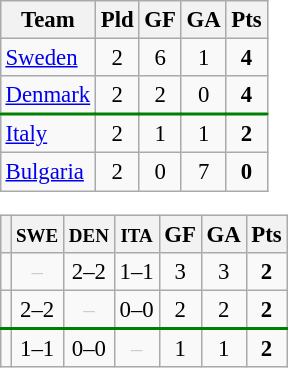<table style="float:right;">
<tr>
<td><br><table class="wikitable" style="font-size:0.95em;text-align:center;">
<tr>
<th>Team</th>
<th>Pld</th>
<th>GF</th>
<th>GA</th>
<th>Pts</th>
</tr>
<tr>
<td style="text-align:left;"> <a href='#'>Sweden</a></td>
<td>2</td>
<td>6</td>
<td>1</td>
<td><strong>4</strong></td>
</tr>
<tr style="border-bottom: 2px solid green">
<td style="text-align:left;"> <a href='#'>Denmark</a></td>
<td>2</td>
<td>2</td>
<td>0</td>
<td><strong>4</strong></td>
</tr>
<tr>
<td style="text-align:left;"> <a href='#'>Italy</a></td>
<td>2</td>
<td>1</td>
<td>1</td>
<td><strong>2</strong></td>
</tr>
<tr>
<td style="text-align:left;"> <a href='#'>Bulgaria</a></td>
<td>2</td>
<td>0</td>
<td>7</td>
<td><strong>0</strong></td>
</tr>
</table>
<table class="wikitable" style="font-size:0.95em;text-align:center;">
<tr>
<th></th>
<th><small>SWE</small></th>
<th><small>DEN</small></th>
<th><small>ITA</small></th>
<th>GF</th>
<th>GA</th>
<th>Pts</th>
</tr>
<tr>
<td></td>
<td style="color:#ccc;">–</td>
<td>2–2</td>
<td>1–1</td>
<td>3</td>
<td>3</td>
<td><strong>2</strong></td>
</tr>
<tr style="border-bottom: 2px solid green">
<td></td>
<td>2–2</td>
<td style="color:#ccc;">–</td>
<td>0–0</td>
<td>2</td>
<td>2</td>
<td><strong>2</strong></td>
</tr>
<tr>
<td></td>
<td>1–1</td>
<td>0–0</td>
<td style="color:#ccc;">–</td>
<td>1</td>
<td>1</td>
<td><strong>2</strong></td>
</tr>
</table>
</td>
</tr>
</table>
